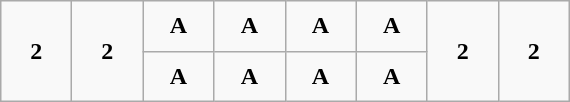<table class="wikitable" style="margin:1em auto">
<tr align="center">
<td width="40" height="60" rowspan=2><strong>2</strong></td>
<td width="40" height="60" rowspan=2><strong>2</strong></td>
<td width="40"><strong>A</strong></td>
<td width="40"><strong>A</strong></td>
<td width="40"><strong>A</strong></td>
<td width="40"><strong>A</strong></td>
<td width="40" rowspan=2><strong>2</strong></td>
<td width="40" rowspan=2><strong>2</strong></td>
</tr>
<tr align="center">
<td><strong>A</strong></td>
<td><strong>A</strong></td>
<td><strong>A</strong></td>
<td><strong>A</strong></td>
</tr>
</table>
